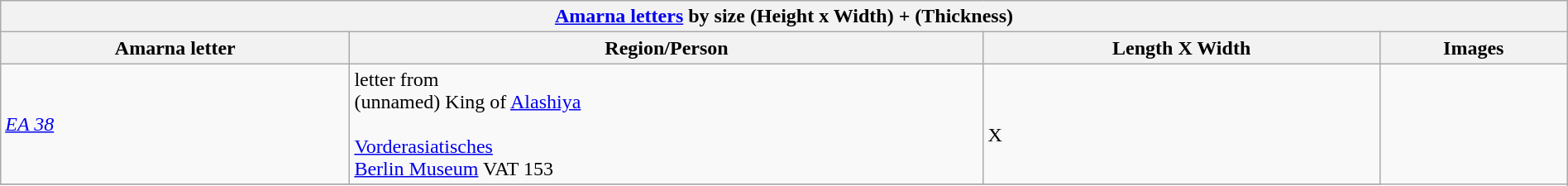<table class="wikitable" align="center" width="100%">
<tr>
<th colspan="5" align="center"><strong><a href='#'>Amarna letters</a> by size (Height x Width) + (Thickness)</strong></th>
</tr>
<tr>
<th>Amarna letter</th>
<th>Region/Person</th>
<th>Length X Width</th>
<th>Images</th>
</tr>
<tr>
<td><em><a href='#'>EA 38</a></em></td>
<td>letter from <br>(unnamed) King of <a href='#'>Alashiya</a><br><br> <a href='#'>Vorderasiatisches</a><br><a href='#'>Berlin Museum</a> VAT 153</td>
<td> <br>X </td>
<td rowspan="99"></td>
</tr>
<tr>
</tr>
</table>
